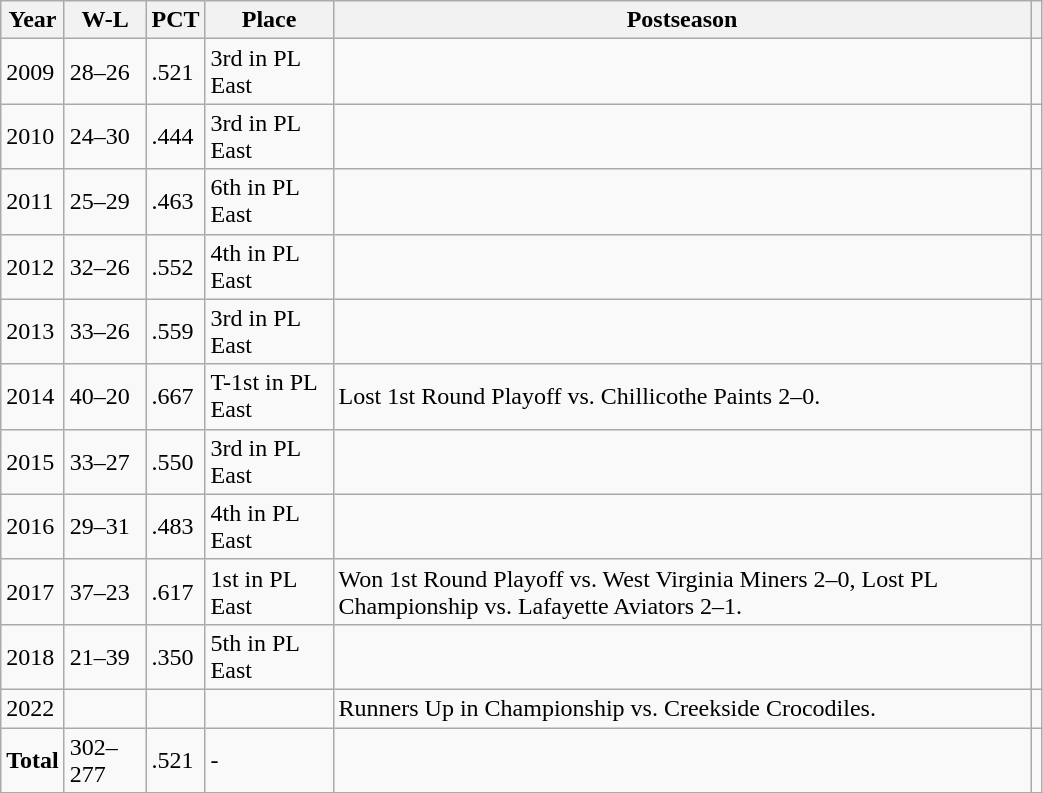<table class="wikitable" width="55%">
<tr>
<th>Year</th>
<th>W-L</th>
<th>PCT</th>
<th>Place</th>
<th>Postseason</th>
<th></th>
</tr>
<tr>
<td>2009</td>
<td>28–26</td>
<td>.521</td>
<td>3rd in PL East</td>
<td></td>
<td></td>
</tr>
<tr>
<td>2010</td>
<td>24–30</td>
<td>.444</td>
<td>3rd in PL East</td>
<td></td>
<td></td>
</tr>
<tr>
<td>2011</td>
<td>25–29</td>
<td>.463</td>
<td>6th in PL East</td>
<td></td>
<td></td>
</tr>
<tr>
<td>2012</td>
<td>32–26</td>
<td>.552</td>
<td>4th in PL East</td>
<td></td>
<td></td>
</tr>
<tr>
<td>2013</td>
<td>33–26</td>
<td>.559</td>
<td>3rd in PL East</td>
<td></td>
<td></td>
</tr>
<tr>
<td>2014</td>
<td>40–20</td>
<td>.667</td>
<td>T-1st in PL East</td>
<td>Lost 1st Round Playoff vs. Chillicothe Paints 2–0.</td>
<td></td>
</tr>
<tr>
<td>2015</td>
<td>33–27</td>
<td>.550</td>
<td>3rd in PL East</td>
<td></td>
<td></td>
</tr>
<tr>
<td>2016</td>
<td>29–31</td>
<td>.483</td>
<td>4th in PL East</td>
<td></td>
<td></td>
</tr>
<tr>
<td>2017</td>
<td>37–23</td>
<td>.617</td>
<td>1st in PL East</td>
<td>Won 1st Round Playoff vs. West Virginia Miners 2–0, Lost PL Championship vs. Lafayette Aviators 2–1.</td>
<td></td>
</tr>
<tr>
<td>2018</td>
<td>21–39</td>
<td>.350</td>
<td>5th in PL East</td>
<td></td>
<td></td>
</tr>
<tr>
<td>2022</td>
<td></td>
<td></td>
<td></td>
<td>Runners Up in Championship vs. Creekside Crocodiles.</td>
<td></td>
</tr>
<tr>
<td><strong>Total</strong></td>
<td>302–277</td>
<td>.521</td>
<td>-</td>
<td></td>
<td></td>
</tr>
<tr>
</tr>
</table>
